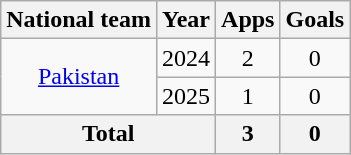<table class="wikitable" style="text-align: center;">
<tr>
<th>National team</th>
<th>Year</th>
<th>Apps</th>
<th>Goals</th>
</tr>
<tr>
<td rowspan="2"><a href='#'>Pakistan</a></td>
<td>2024</td>
<td>2</td>
<td>0</td>
</tr>
<tr>
<td>2025</td>
<td>1</td>
<td>0</td>
</tr>
<tr>
<th colspan="2">Total</th>
<th>3</th>
<th>0</th>
</tr>
</table>
